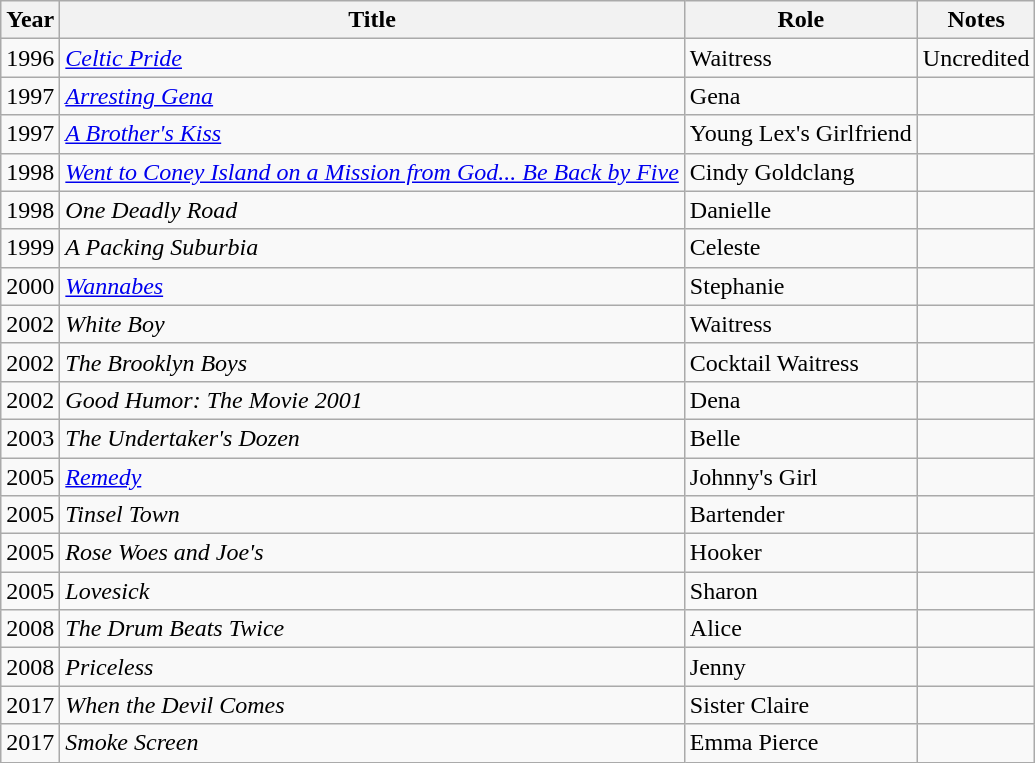<table class="wikitable sortable">
<tr>
<th>Year</th>
<th>Title</th>
<th>Role</th>
<th>Notes</th>
</tr>
<tr>
<td>1996</td>
<td><em><a href='#'>Celtic Pride</a></em></td>
<td>Waitress</td>
<td>Uncredited</td>
</tr>
<tr>
<td>1997</td>
<td><em><a href='#'>Arresting Gena</a></em></td>
<td>Gena</td>
<td></td>
</tr>
<tr>
<td>1997</td>
<td><em><a href='#'>A Brother's Kiss</a></em></td>
<td>Young Lex's Girlfriend</td>
<td></td>
</tr>
<tr>
<td>1998</td>
<td><em><a href='#'>Went to Coney Island on a Mission from God... Be Back by Five</a></em></td>
<td>Cindy Goldclang</td>
<td></td>
</tr>
<tr>
<td>1998</td>
<td><em>One Deadly Road</em></td>
<td>Danielle</td>
<td></td>
</tr>
<tr>
<td>1999</td>
<td><em>A Packing Suburbia</em></td>
<td>Celeste</td>
<td></td>
</tr>
<tr>
<td>2000</td>
<td><a href='#'><em>Wannabes</em></a></td>
<td>Stephanie</td>
<td></td>
</tr>
<tr>
<td>2002</td>
<td><em>White Boy</em></td>
<td>Waitress</td>
<td></td>
</tr>
<tr>
<td>2002</td>
<td><em>The Brooklyn Boys</em></td>
<td>Cocktail Waitress</td>
<td></td>
</tr>
<tr>
<td>2002</td>
<td><em>Good Humor: The Movie 2001</em></td>
<td>Dena</td>
<td></td>
</tr>
<tr>
<td>2003</td>
<td><em>The Undertaker's Dozen</em></td>
<td>Belle</td>
<td></td>
</tr>
<tr>
<td>2005</td>
<td><a href='#'><em>Remedy</em></a></td>
<td>Johnny's Girl</td>
<td></td>
</tr>
<tr>
<td>2005</td>
<td><em>Tinsel Town</em></td>
<td>Bartender</td>
<td></td>
</tr>
<tr>
<td>2005</td>
<td><em>Rose Woes and Joe's</em></td>
<td>Hooker</td>
<td></td>
</tr>
<tr>
<td>2005</td>
<td><em>Lovesick</em></td>
<td>Sharon</td>
<td></td>
</tr>
<tr>
<td>2008</td>
<td><em>The Drum Beats Twice</em></td>
<td>Alice</td>
<td></td>
</tr>
<tr>
<td>2008</td>
<td><em>Priceless</em></td>
<td>Jenny</td>
<td></td>
</tr>
<tr>
<td>2017</td>
<td><em>When the Devil Comes</em></td>
<td>Sister Claire</td>
<td></td>
</tr>
<tr>
<td>2017</td>
<td><em>Smoke Screen</em></td>
<td>Emma Pierce</td>
<td></td>
</tr>
</table>
